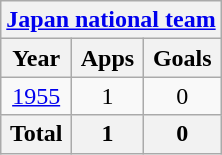<table class="wikitable" style="text-align:center">
<tr>
<th colspan=3><a href='#'>Japan national team</a></th>
</tr>
<tr>
<th>Year</th>
<th>Apps</th>
<th>Goals</th>
</tr>
<tr>
<td><a href='#'>1955</a></td>
<td>1</td>
<td>0</td>
</tr>
<tr>
<th>Total</th>
<th>1</th>
<th>0</th>
</tr>
</table>
